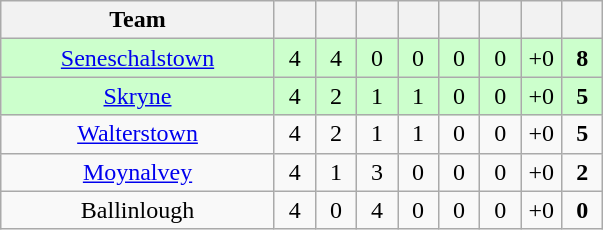<table class="wikitable" style="text-align:center">
<tr>
<th style="width:175px;">Team</th>
<th width="20"></th>
<th width="20"></th>
<th width="20"></th>
<th width="20"></th>
<th width="20"></th>
<th width="20"></th>
<th width="20"></th>
<th width="20"></th>
</tr>
<tr style="background:#cfc;">
<td><a href='#'>Seneschalstown</a></td>
<td>4</td>
<td>4</td>
<td>0</td>
<td>0</td>
<td>0</td>
<td>0</td>
<td>+0</td>
<td><strong>8</strong></td>
</tr>
<tr style="background:#cfc;">
<td><a href='#'>Skryne</a></td>
<td>4</td>
<td>2</td>
<td>1</td>
<td>1</td>
<td>0</td>
<td>0</td>
<td>+0</td>
<td><strong>5</strong></td>
</tr>
<tr>
<td><a href='#'>Walterstown</a></td>
<td>4</td>
<td>2</td>
<td>1</td>
<td>1</td>
<td>0</td>
<td>0</td>
<td>+0</td>
<td><strong>5</strong></td>
</tr>
<tr>
<td><a href='#'>Moynalvey</a></td>
<td>4</td>
<td>1</td>
<td>3</td>
<td>0</td>
<td>0</td>
<td>0</td>
<td>+0</td>
<td><strong>2</strong></td>
</tr>
<tr>
<td>Ballinlough</td>
<td>4</td>
<td>0</td>
<td>4</td>
<td>0</td>
<td>0</td>
<td>0</td>
<td>+0</td>
<td><strong>0</strong></td>
</tr>
</table>
